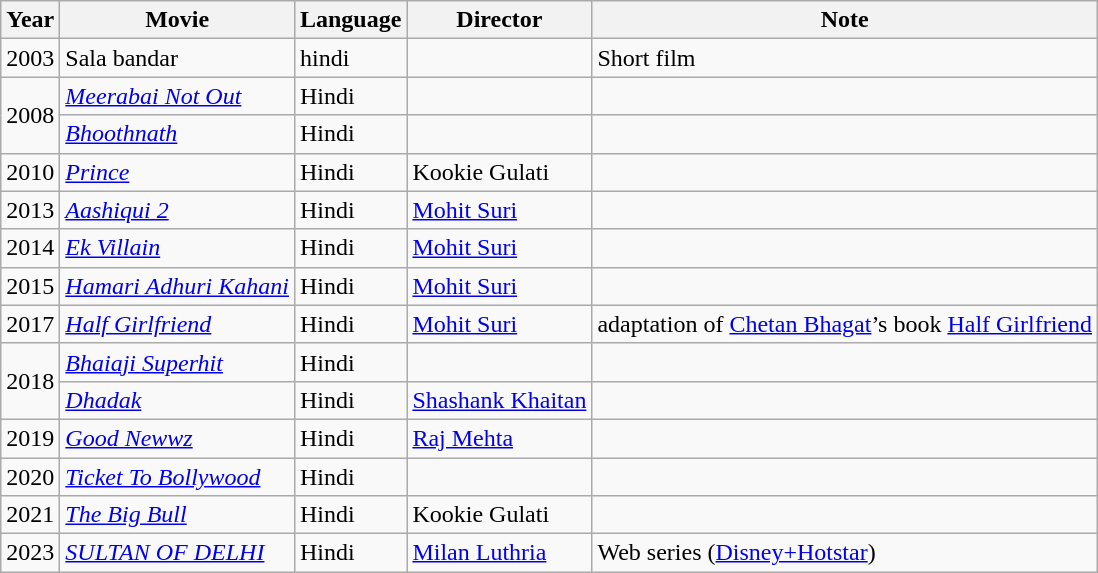<table class="wikitable">
<tr>
<th>Year</th>
<th>Movie</th>
<th>Language</th>
<th>Director</th>
<th>Note</th>
</tr>
<tr>
<td>2003</td>
<td>Sala bandar</td>
<td>hindi</td>
<td></td>
<td>Short film</td>
</tr>
<tr>
<td rowspan="2">2008</td>
<td><em><a href='#'>Meerabai Not Out</a></em></td>
<td>Hindi</td>
<td></td>
<td></td>
</tr>
<tr>
<td><em><a href='#'>Bhoothnath</a></em></td>
<td>Hindi</td>
<td></td>
<td></td>
</tr>
<tr>
<td>2010</td>
<td><em><a href='#'>Prince</a></em></td>
<td>Hindi</td>
<td>Kookie Gulati</td>
<td></td>
</tr>
<tr>
<td>2013</td>
<td><em><a href='#'>Aashiqui 2</a></em></td>
<td>Hindi</td>
<td><a href='#'>Mohit Suri</a></td>
<td></td>
</tr>
<tr>
<td>2014</td>
<td><em><a href='#'>Ek Villain</a></em></td>
<td>Hindi</td>
<td><a href='#'>Mohit Suri</a></td>
<td></td>
</tr>
<tr>
<td>2015</td>
<td><em><a href='#'>Hamari Adhuri Kahani</a></em></td>
<td>Hindi</td>
<td><a href='#'>Mohit Suri</a></td>
<td></td>
</tr>
<tr>
<td>2017</td>
<td><em><a href='#'>Half Girlfriend</a></em></td>
<td>Hindi</td>
<td><a href='#'>Mohit Suri</a></td>
<td>adaptation of <a href='#'>Chetan Bhagat</a>’s book <a href='#'>Half Girlfriend</a></td>
</tr>
<tr>
<td rowspan="2">2018</td>
<td><em><a href='#'>Bhaiaji Superhit</a></em></td>
<td>Hindi</td>
<td></td>
<td></td>
</tr>
<tr>
<td><em><a href='#'>Dhadak</a></em></td>
<td>Hindi</td>
<td><a href='#'>Shashank Khaitan</a></td>
<td></td>
</tr>
<tr>
<td>2019</td>
<td><em><a href='#'>Good Newwz</a></em></td>
<td>Hindi</td>
<td><a href='#'>Raj Mehta</a></td>
<td></td>
</tr>
<tr>
<td>2020</td>
<td><em><a href='#'>Ticket To Bollywood</a></em></td>
<td>Hindi</td>
<td></td>
<td></td>
</tr>
<tr>
<td>2021</td>
<td><em><a href='#'>The Big Bull</a></em></td>
<td>Hindi</td>
<td>Kookie Gulati</td>
<td></td>
</tr>
<tr>
<td>2023</td>
<td><em><a href='#'>SULTAN OF DELHI</a></em></td>
<td>Hindi</td>
<td><a href='#'>Milan Luthria</a></td>
<td>Web series (<a href='#'>Disney+Hotstar</a>)</td>
</tr>
</table>
